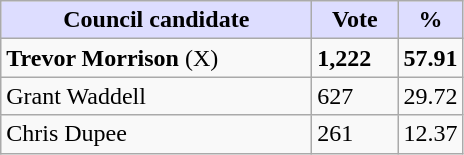<table class="wikitable">
<tr>
<th style="background:#ddf; width:200px;">Council candidate</th>
<th style="background:#ddf; width:50px;">Vote</th>
<th style="background:#ddf; width:30px;">%</th>
</tr>
<tr>
<td><strong>Trevor Morrison</strong> (X)</td>
<td><strong>1,222</strong></td>
<td><strong>57.91</strong></td>
</tr>
<tr>
<td>Grant Waddell</td>
<td>627</td>
<td>29.72</td>
</tr>
<tr>
<td>Chris Dupee</td>
<td>261</td>
<td>12.37</td>
</tr>
</table>
